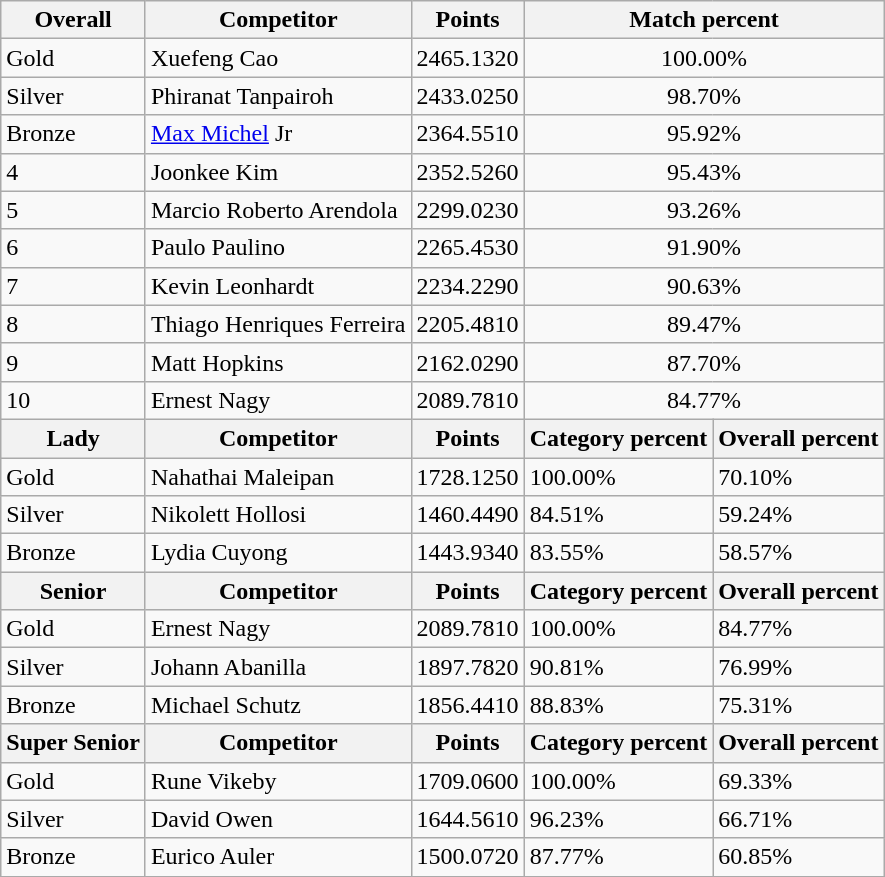<table class="wikitable sortable" style="text-align: left;">
<tr>
<th>Overall</th>
<th>Competitor</th>
<th>Points</th>
<th colspan="2">Match percent</th>
</tr>
<tr>
<td> Gold</td>
<td> Xuefeng Cao</td>
<td>2465.1320</td>
<td colspan="2" style="text-align: center;">100.00%</td>
</tr>
<tr>
<td> Silver</td>
<td> Phiranat Tanpairoh</td>
<td>2433.0250</td>
<td colspan="2" style="text-align: center;">98.70%</td>
</tr>
<tr>
<td> Bronze</td>
<td> <a href='#'>Max Michel</a> Jr</td>
<td>2364.5510</td>
<td colspan="2" style="text-align: center;">95.92%</td>
</tr>
<tr>
<td>4</td>
<td> Joonkee Kim</td>
<td>2352.5260</td>
<td colspan="2" style="text-align: center;">95.43%</td>
</tr>
<tr>
<td>5</td>
<td> Marcio Roberto Arendola</td>
<td>2299.0230</td>
<td colspan="2" style="text-align: center;">93.26%</td>
</tr>
<tr>
<td>6</td>
<td> Paulo Paulino</td>
<td>2265.4530</td>
<td colspan="2" style="text-align: center;">91.90%</td>
</tr>
<tr>
<td>7</td>
<td> Kevin Leonhardt</td>
<td>2234.2290</td>
<td colspan="2" style="text-align: center;">90.63%</td>
</tr>
<tr>
<td>8</td>
<td> Thiago Henriques Ferreira</td>
<td>2205.4810</td>
<td colspan="2" style="text-align: center;">89.47%</td>
</tr>
<tr>
<td>9</td>
<td> Matt Hopkins</td>
<td>2162.0290</td>
<td colspan="2" style="text-align: center;">87.70%</td>
</tr>
<tr>
<td>10</td>
<td> Ernest Nagy</td>
<td>2089.7810</td>
<td colspan="2" style="text-align: center;">84.77%</td>
</tr>
<tr>
<th>Lady</th>
<th>Competitor</th>
<th>Points</th>
<th>Category percent</th>
<th>Overall percent</th>
</tr>
<tr>
<td> Gold</td>
<td> Nahathai Maleipan</td>
<td>1728.1250</td>
<td>100.00%</td>
<td>70.10%</td>
</tr>
<tr>
<td> Silver</td>
<td> Nikolett Hollosi</td>
<td>1460.4490</td>
<td>84.51%</td>
<td>59.24%</td>
</tr>
<tr>
<td> Bronze</td>
<td> Lydia Cuyong</td>
<td>1443.9340</td>
<td>83.55%</td>
<td>58.57%</td>
</tr>
<tr>
<th>Senior</th>
<th>Competitor</th>
<th>Points</th>
<th>Category percent</th>
<th>Overall percent</th>
</tr>
<tr>
<td> Gold</td>
<td> Ernest Nagy</td>
<td>2089.7810</td>
<td>100.00%</td>
<td>84.77%</td>
</tr>
<tr>
<td> Silver</td>
<td> Johann Abanilla</td>
<td>1897.7820</td>
<td>90.81%</td>
<td>76.99%</td>
</tr>
<tr>
<td> Bronze</td>
<td> Michael Schutz</td>
<td>1856.4410</td>
<td>88.83%</td>
<td>75.31%</td>
</tr>
<tr>
<th>Super Senior</th>
<th>Competitor</th>
<th>Points</th>
<th>Category percent</th>
<th>Overall percent</th>
</tr>
<tr>
<td> Gold</td>
<td> Rune Vikeby</td>
<td>1709.0600</td>
<td>100.00%</td>
<td>69.33%</td>
</tr>
<tr>
<td> Silver</td>
<td> David Owen</td>
<td>1644.5610</td>
<td>96.23%</td>
<td>66.71%</td>
</tr>
<tr>
<td> Bronze</td>
<td> Eurico Auler</td>
<td>1500.0720</td>
<td>87.77%</td>
<td>60.85%</td>
</tr>
<tr>
</tr>
</table>
